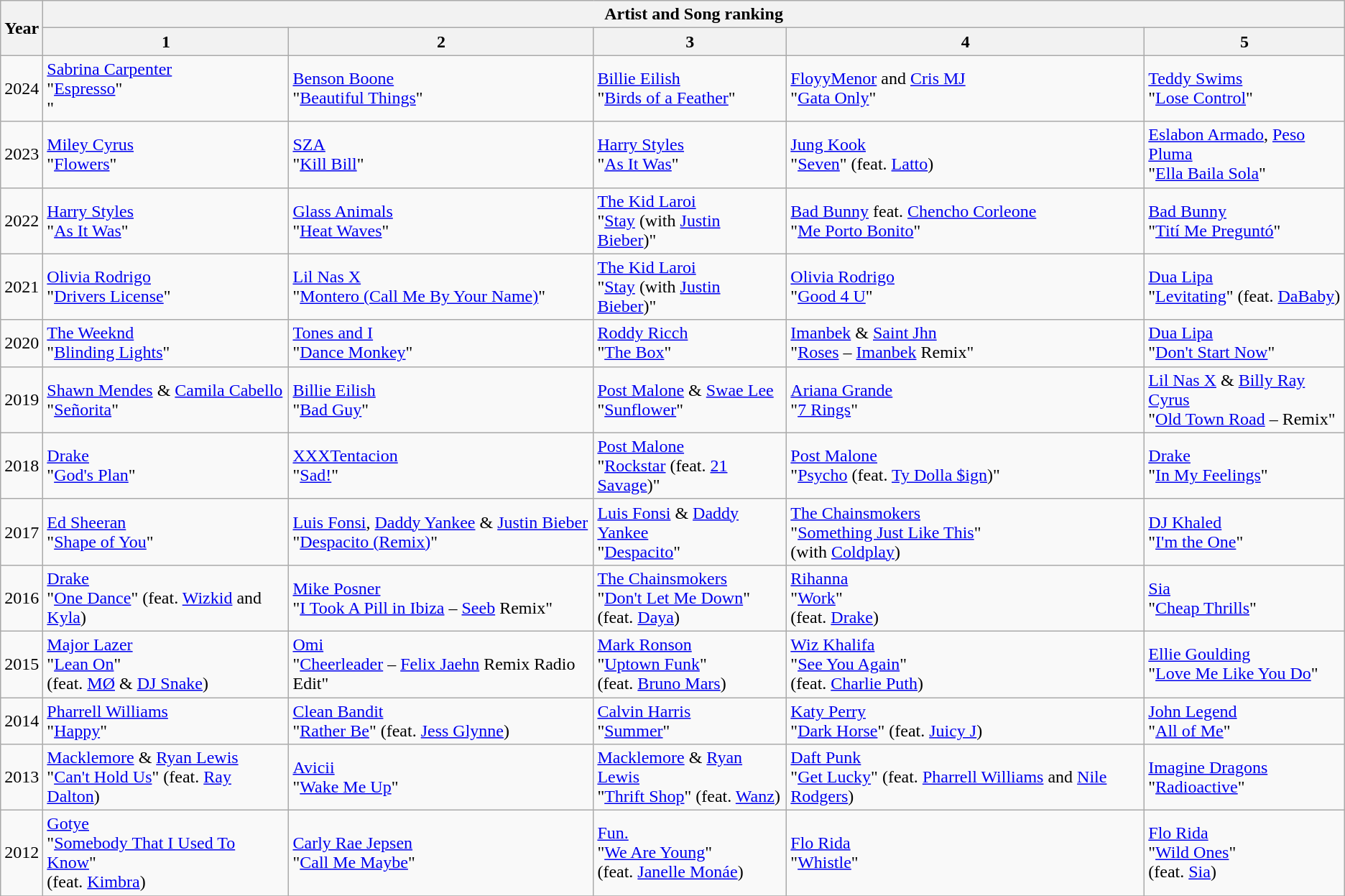<table class="wikitable">
<tr>
<th rowspan="2">Year</th>
<th colspan="5">Artist and Song ranking</th>
</tr>
<tr>
<th>1</th>
<th>2</th>
<th>3</th>
<th>4</th>
<th>5</th>
</tr>
<tr>
<td>2024</td>
<td><a href='#'>Sabrina Carpenter</a>  <br> "<a href='#'>Espresso</a>" <br> "</td>
<td><a href='#'>Benson Boone</a>  <br> "<a href='#'>Beautiful Things</a>"</td>
<td><a href='#'>Billie Eilish</a>  <br> "<a href='#'>Birds of a Feather</a>"</td>
<td><a href='#'>FloyyMenor</a> and <a href='#'>Cris MJ</a> <br>  "<a href='#'>Gata Only</a>"</td>
<td><a href='#'>Teddy Swims</a> <br>  "<a href='#'>Lose Control</a>"</td>
</tr>
<tr>
<td>2023</td>
<td><a href='#'>Miley Cyrus</a> <br> "<a href='#'>Flowers</a>" <br> </td>
<td><a href='#'>SZA</a> <br> "<a href='#'>Kill Bill</a>"</td>
<td><a href='#'>Harry Styles</a> <br> "<a href='#'>As It Was</a>"</td>
<td><a href='#'>Jung Kook</a> <br> "<a href='#'>Seven</a>" (feat. <a href='#'>Latto</a>)</td>
<td><a href='#'>Eslabon Armado</a>, <a href='#'>Peso Pluma</a> <br> "<a href='#'>Ella Baila Sola</a>"</td>
</tr>
<tr>
<td>2022</td>
<td><a href='#'>Harry Styles</a> <br> "<a href='#'>As It Was</a>" <br> </td>
<td><a href='#'>Glass Animals</a> <br> "<a href='#'>Heat Waves</a>"</td>
<td><a href='#'>The Kid Laroi</a> <br> "<a href='#'>Stay</a> (with <a href='#'>Justin Bieber</a>)"</td>
<td><a href='#'>Bad Bunny</a> feat. <a href='#'>Chencho Corleone</a> <br> "<a href='#'>Me Porto Bonito</a>"</td>
<td><a href='#'>Bad Bunny</a> <br> "<a href='#'>Tití Me Preguntó</a>"</td>
</tr>
<tr>
<td>2021</td>
<td><a href='#'>Olivia Rodrigo</a> <br> "<a href='#'>Drivers License</a>" <br> </td>
<td><a href='#'>Lil Nas X</a> <br> "<a href='#'>Montero (Call Me By Your Name)</a>"</td>
<td><a href='#'>The Kid Laroi</a> <br> "<a href='#'>Stay</a> (with <a href='#'>Justin Bieber</a>)"</td>
<td><a href='#'>Olivia Rodrigo</a> <br> "<a href='#'>Good 4 U</a>"</td>
<td><a href='#'>Dua Lipa</a> <br> "<a href='#'>Levitating</a>" (feat. <a href='#'>DaBaby</a>)</td>
</tr>
<tr>
<td>2020</td>
<td><a href='#'>The Weeknd</a> <br> "<a href='#'>Blinding Lights</a>" <br> </td>
<td><a href='#'>Tones and I</a> <br> "<a href='#'>Dance Monkey</a>"</td>
<td><a href='#'>Roddy Ricch</a> <br> "<a href='#'>The Box</a>"</td>
<td><a href='#'>Imanbek</a> & <a href='#'>Saint Jhn</a> <br> "<a href='#'>Roses</a> – <a href='#'>Imanbek</a> Remix"</td>
<td><a href='#'>Dua Lipa</a> <br> "<a href='#'>Don't Start Now</a>"</td>
</tr>
<tr>
<td>2019</td>
<td><a href='#'>Shawn Mendes</a> & <a href='#'>Camila Cabello</a> <br> "<a href='#'>Señorita</a>" <br> </td>
<td><a href='#'>Billie Eilish</a> <br> "<a href='#'>Bad Guy</a>"</td>
<td><a href='#'>Post Malone</a> & <a href='#'>Swae Lee</a> <br> "<a href='#'>Sunflower</a>"</td>
<td><a href='#'>Ariana Grande</a> <br> "<a href='#'>7 Rings</a>"</td>
<td><a href='#'>Lil Nas X</a> & <a href='#'>Billy Ray Cyrus</a> <br> "<a href='#'>Old Town Road</a> – Remix"</td>
</tr>
<tr>
<td>2018</td>
<td><a href='#'>Drake</a> <br> "<a href='#'>God's Plan</a>" <br> </td>
<td><a href='#'>XXXTentacion</a> <br> "<a href='#'>Sad!</a>"</td>
<td><a href='#'>Post Malone</a> <br> "<a href='#'>Rockstar</a> (feat. <a href='#'>21 Savage</a>)"</td>
<td><a href='#'>Post Malone</a> <br> "<a href='#'>Psycho</a> (feat. <a href='#'>Ty Dolla $ign</a>)"</td>
<td><a href='#'>Drake</a> <br> "<a href='#'>In My Feelings</a>"</td>
</tr>
<tr>
<td>2017</td>
<td><a href='#'>Ed Sheeran</a> <br> "<a href='#'>Shape of You</a>" <br> </td>
<td><a href='#'>Luis Fonsi</a>, <a href='#'>Daddy Yankee</a> & <a href='#'>Justin Bieber</a> <br> "<a href='#'>Despacito (Remix)</a>"</td>
<td><a href='#'>Luis Fonsi</a> & <a href='#'>Daddy Yankee</a> <br> "<a href='#'>Despacito</a>"</td>
<td><a href='#'>The Chainsmokers</a> <br> "<a href='#'>Something Just Like This</a>" <br> (with <a href='#'>Coldplay</a>)</td>
<td><a href='#'>DJ Khaled</a> <br> "<a href='#'>I'm the One</a>" <br> </td>
</tr>
<tr>
<td>2016</td>
<td><a href='#'>Drake</a> <br> "<a href='#'>One Dance</a>" (feat. <a href='#'>Wizkid</a> and <a href='#'>Kyla</a>) <br> </td>
<td><a href='#'>Mike Posner</a> <br> "<a href='#'>I Took A Pill in Ibiza</a> – <a href='#'>Seeb</a> Remix"</td>
<td><a href='#'>The Chainsmokers</a> <br> "<a href='#'>Don't Let Me Down</a>" <br> (feat. <a href='#'>Daya</a>)</td>
<td><a href='#'>Rihanna</a> <br> "<a href='#'>Work</a>" <br> (feat. <a href='#'>Drake</a>)</td>
<td><a href='#'>Sia</a> <br> "<a href='#'>Cheap Thrills</a>"</td>
</tr>
<tr>
<td>2015</td>
<td><a href='#'>Major Lazer</a> <br> "<a href='#'>Lean On</a>" <br> (feat. <a href='#'>MØ</a> & <a href='#'>DJ Snake</a>) <br> </td>
<td><a href='#'>Omi</a> <br> "<a href='#'>Cheerleader</a> – <a href='#'>Felix Jaehn</a> Remix Radio Edit"</td>
<td><a href='#'>Mark Ronson</a> <br> "<a href='#'>Uptown Funk</a>" <br> (feat. <a href='#'>Bruno Mars</a>)</td>
<td><a href='#'>Wiz Khalifa</a> <br> "<a href='#'>See You Again</a>" <br> (feat. <a href='#'>Charlie Puth</a>)</td>
<td><a href='#'>Ellie Goulding</a> <br> "<a href='#'>Love Me Like You Do</a>"</td>
</tr>
<tr>
<td>2014</td>
<td><a href='#'>Pharrell Williams</a> <br> "<a href='#'>Happy</a>" <br> </td>
<td><a href='#'>Clean Bandit</a> <br> "<a href='#'>Rather Be</a>" (feat. <a href='#'>Jess Glynne</a>)</td>
<td><a href='#'>Calvin Harris</a> <br> "<a href='#'>Summer</a>"</td>
<td><a href='#'>Katy Perry</a> <br> "<a href='#'>Dark Horse</a>" (feat. <a href='#'>Juicy J</a>)</td>
<td><a href='#'>John Legend</a> <br> "<a href='#'>All of Me</a>"</td>
</tr>
<tr>
<td>2013</td>
<td><a href='#'>Macklemore</a> & <a href='#'>Ryan Lewis</a> <br> "<a href='#'>Can't Hold Us</a>" (feat. <a href='#'>Ray Dalton</a>)</td>
<td><a href='#'>Avicii</a> <br> "<a href='#'>Wake Me Up</a>"</td>
<td><a href='#'>Macklemore</a> & <a href='#'>Ryan Lewis</a> <br> "<a href='#'>Thrift Shop</a>" (feat. <a href='#'>Wanz</a>)</td>
<td><a href='#'>Daft Punk</a> <br> "<a href='#'>Get Lucky</a>" (feat. <a href='#'>Pharrell Williams</a> and <a href='#'>Nile Rodgers</a>)</td>
<td><a href='#'>Imagine Dragons</a> <br> "<a href='#'>Radioactive</a>"</td>
</tr>
<tr>
<td>2012</td>
<td><a href='#'>Gotye</a> <br> "<a href='#'>Somebody That I Used To Know</a>" <br> (feat. <a href='#'>Kimbra</a>)</td>
<td><a href='#'>Carly Rae Jepsen</a> <br> "<a href='#'>Call Me Maybe</a>"</td>
<td><a href='#'>Fun.</a> <br> "<a href='#'>We Are Young</a>" <br> (feat. <a href='#'>Janelle Monáe</a>)</td>
<td><a href='#'>Flo Rida</a> <br> "<a href='#'>Whistle</a>"</td>
<td><a href='#'>Flo Rida</a> <br> "<a href='#'>Wild Ones</a>" <br> (feat. <a href='#'>Sia</a>)</td>
</tr>
<tr>
</tr>
</table>
